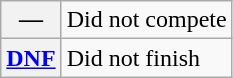<table class="wikitable">
<tr>
<th scope="row">—</th>
<td>Did not compete</td>
</tr>
<tr>
<th scope="row"><a href='#'>DNF</a></th>
<td>Did not finish</td>
</tr>
</table>
